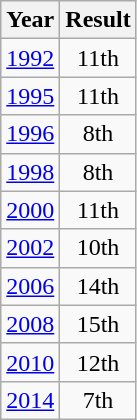<table class="wikitable" style="text-align:center">
<tr>
<th>Year</th>
<th>Result</th>
</tr>
<tr>
<td><a href='#'>1992</a></td>
<td>11th</td>
</tr>
<tr>
<td><a href='#'>1995</a></td>
<td>11th</td>
</tr>
<tr>
<td><a href='#'>1996</a></td>
<td>8th</td>
</tr>
<tr>
<td><a href='#'>1998</a></td>
<td>8th</td>
</tr>
<tr>
<td><a href='#'>2000</a></td>
<td>11th</td>
</tr>
<tr>
<td><a href='#'>2002</a></td>
<td>10th</td>
</tr>
<tr>
<td><a href='#'>2006</a></td>
<td>14th</td>
</tr>
<tr>
<td><a href='#'>2008</a></td>
<td>15th</td>
</tr>
<tr>
<td><a href='#'>2010</a></td>
<td>12th</td>
</tr>
<tr>
<td><a href='#'>2014</a></td>
<td>7th</td>
</tr>
</table>
